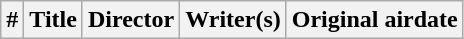<table class="wikitable plainrowheaders">
<tr>
<th>#</th>
<th>Title</th>
<th>Director</th>
<th>Writer(s)</th>
<th>Original airdate<br>








</th>
</tr>
</table>
